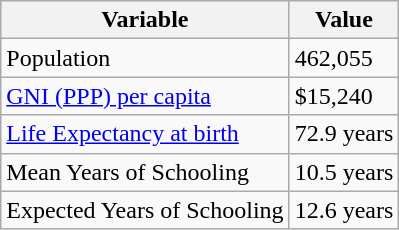<table class="wikitable">
<tr>
<th>Variable</th>
<th>Value</th>
</tr>
<tr>
<td>Population</td>
<td>462,055</td>
</tr>
<tr>
<td><a href='#'>GNI (PPP) per capita</a></td>
<td>$15,240</td>
</tr>
<tr>
<td><a href='#'>Life Expectancy at birth</a></td>
<td>72.9 years</td>
</tr>
<tr>
<td>Mean Years of Schooling</td>
<td>10.5 years</td>
</tr>
<tr>
<td>Expected Years of Schooling</td>
<td>12.6 years</td>
</tr>
</table>
